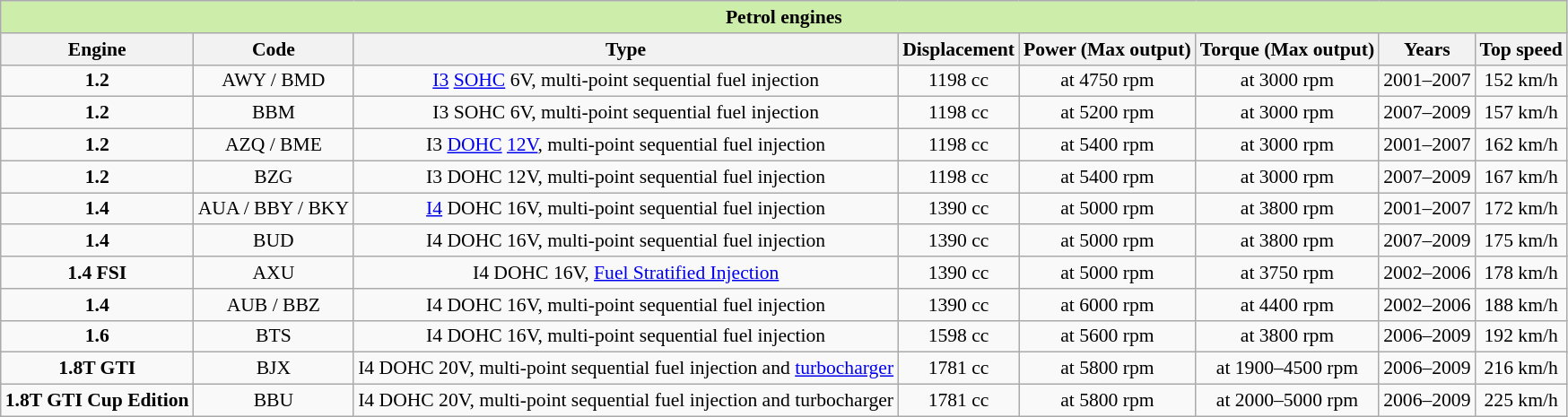<table class="wikitable collapsible collapsed" cellpadding="0" style="text-align:center; font-size:90%;">
<tr>
<th colspan="8" style="width:400px; background:#cea;">Petrol engines</th>
</tr>
<tr>
<th>Engine</th>
<th>Code</th>
<th>Type</th>
<th>Displacement</th>
<th>Power (Max output)</th>
<th>Torque (Max output)</th>
<th>Years</th>
<th>Top speed</th>
</tr>
<tr>
<td><strong>1.2</strong></td>
<td>AWY / BMD</td>
<td><a href='#'>I3</a> <a href='#'>SOHC</a> 6V, multi-point sequential fuel injection</td>
<td>1198 cc</td>
<td> at 4750 rpm</td>
<td> at 3000 rpm</td>
<td>2001–2007</td>
<td>152 km/h</td>
</tr>
<tr>
<td><strong>1.2</strong></td>
<td>BBM</td>
<td>I3 SOHC 6V, multi-point sequential fuel injection</td>
<td>1198 cc</td>
<td> at 5200 rpm</td>
<td> at 3000 rpm</td>
<td>2007–2009</td>
<td>157 km/h</td>
</tr>
<tr>
<td><strong>1.2</strong></td>
<td>AZQ / BME</td>
<td>I3 <a href='#'>DOHC</a> <a href='#'>12V</a>, multi-point sequential fuel injection</td>
<td>1198 cc</td>
<td> at 5400 rpm</td>
<td> at 3000 rpm</td>
<td>2001–2007</td>
<td>162 km/h</td>
</tr>
<tr>
<td><strong>1.2</strong></td>
<td>BZG</td>
<td>I3 DOHC 12V, multi-point sequential fuel injection</td>
<td>1198 cc</td>
<td> at 5400 rpm</td>
<td> at 3000 rpm</td>
<td>2007–2009</td>
<td>167 km/h</td>
</tr>
<tr>
<td><strong>1.4</strong></td>
<td>AUA / BBY / BKY</td>
<td><a href='#'>I4</a> DOHC 16V, multi-point sequential fuel injection</td>
<td>1390 cc</td>
<td> at 5000 rpm</td>
<td> at 3800 rpm</td>
<td>2001–2007</td>
<td>172 km/h</td>
</tr>
<tr>
<td><strong>1.4</strong></td>
<td>BUD</td>
<td>I4 DOHC 16V, multi-point sequential fuel injection</td>
<td>1390 cc</td>
<td> at 5000 rpm</td>
<td> at 3800 rpm</td>
<td>2007–2009</td>
<td>175 km/h</td>
</tr>
<tr>
<td><strong>1.4 FSI</strong></td>
<td>AXU</td>
<td>I4 DOHC 16V, <a href='#'>Fuel Stratified Injection</a></td>
<td>1390 cc</td>
<td> at 5000 rpm</td>
<td> at 3750 rpm</td>
<td>2002–2006</td>
<td>178 km/h</td>
</tr>
<tr>
<td><strong>1.4</strong></td>
<td>AUB / BBZ</td>
<td>I4 DOHC 16V, multi-point sequential fuel injection</td>
<td>1390 cc</td>
<td> at 6000 rpm</td>
<td> at 4400 rpm</td>
<td>2002–2006</td>
<td>188 km/h</td>
</tr>
<tr>
<td><strong>1.6</strong></td>
<td>BTS</td>
<td>I4 DOHC 16V, multi-point sequential fuel injection</td>
<td>1598 cc</td>
<td> at 5600 rpm</td>
<td> at 3800 rpm</td>
<td>2006–2009</td>
<td>192 km/h</td>
</tr>
<tr>
<td><strong>1.8T GTI</strong></td>
<td>BJX</td>
<td>I4 DOHC 20V, multi-point sequential fuel injection and <a href='#'>turbocharger</a></td>
<td>1781 cc</td>
<td> at 5800 rpm</td>
<td> at 1900–4500 rpm</td>
<td>2006–2009</td>
<td>216 km/h</td>
</tr>
<tr>
<td><strong>1.8T GTI Cup Edition</strong></td>
<td>BBU</td>
<td>I4 DOHC 20V, multi-point sequential fuel injection and turbocharger</td>
<td>1781 cc</td>
<td> at 5800 rpm</td>
<td> at 2000–5000 rpm</td>
<td>2006–2009</td>
<td>225 km/h</td>
</tr>
</table>
